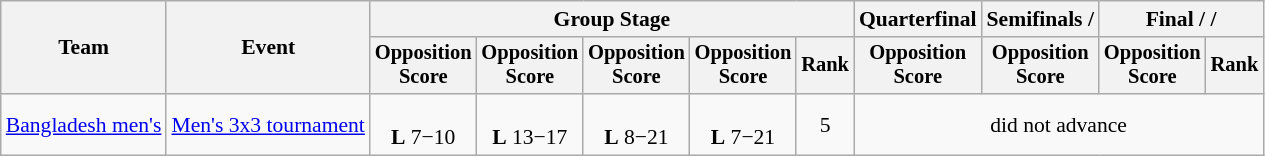<table class=wikitable style=font-size:90%;text-align:center>
<tr>
<th rowspan=2>Team</th>
<th rowspan=2>Event</th>
<th colspan=5>Group Stage</th>
<th>Quarterfinal</th>
<th>Semifinals / </th>
<th colspan=2>Final /  / </th>
</tr>
<tr style="font-size:95%">
<th>Opposition<br>Score</th>
<th>Opposition<br>Score</th>
<th>Opposition<br>Score</th>
<th>Opposition<br>Score</th>
<th>Rank</th>
<th>Opposition<br>Score</th>
<th>Opposition<br>Score</th>
<th>Opposition<br>Score</th>
<th>Rank</th>
</tr>
<tr align=center>
<td align=left><a href='#'>Bangladesh men's</a></td>
<td align=left><a href='#'>Men's 3x3 tournament</a></td>
<td><br><strong>L</strong> 7−10</td>
<td><br><strong>L</strong> 13−17</td>
<td><br><strong>L</strong> 8−21</td>
<td><br><strong>L</strong> 7−21</td>
<td>5</td>
<td colspan=4>did not advance</td>
</tr>
</table>
